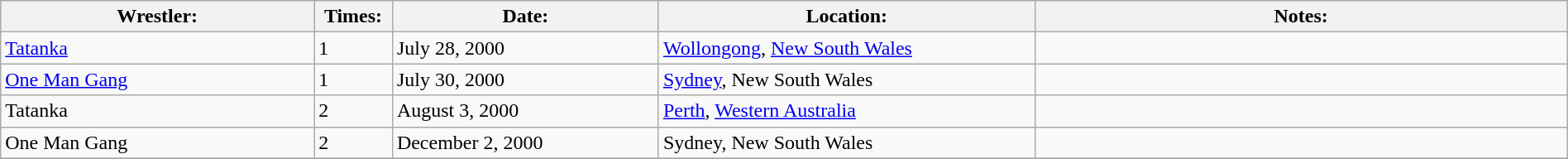<table class="wikitable" width=100%>
<tr>
<th width=20%>Wrestler:</th>
<th width=5%>Times:</th>
<th width=17%>Date:</th>
<th width=24%>Location:</th>
<th width=38%>Notes:</th>
</tr>
<tr>
<td><a href='#'>Tatanka</a></td>
<td>1</td>
<td>July 28, 2000</td>
<td><a href='#'>Wollongong</a>, <a href='#'>New South Wales</a></td>
<td></td>
</tr>
<tr>
<td><a href='#'>One Man Gang</a></td>
<td>1</td>
<td>July 30, 2000</td>
<td><a href='#'>Sydney</a>, New South Wales</td>
<td></td>
</tr>
<tr>
<td>Tatanka</td>
<td>2</td>
<td>August 3, 2000</td>
<td><a href='#'>Perth</a>, <a href='#'>Western Australia</a></td>
<td></td>
</tr>
<tr>
<td>One Man Gang</td>
<td>2</td>
<td>December 2, 2000</td>
<td>Sydney, New South Wales</td>
<td></td>
</tr>
<tr>
</tr>
</table>
